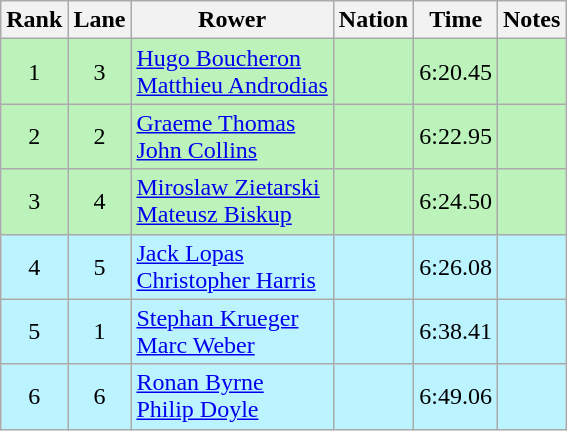<table class="wikitable sortable" style="text-align:center">
<tr>
<th>Rank</th>
<th>Lane</th>
<th>Rower</th>
<th>Nation</th>
<th>Time</th>
<th>Notes</th>
</tr>
<tr bgcolor=bbf3bb>
<td>1</td>
<td>3</td>
<td align="left"><a href='#'>Hugo Boucheron</a><br><a href='#'>Matthieu Androdias</a></td>
<td align="left"></td>
<td>6:20.45</td>
<td></td>
</tr>
<tr bgcolor=bbf3bb>
<td>2</td>
<td>2</td>
<td align="left"><a href='#'>Graeme Thomas</a><br><a href='#'>John Collins</a></td>
<td align="left"></td>
<td>6:22.95</td>
<td></td>
</tr>
<tr bgcolor=bbf3bb>
<td>3</td>
<td>4</td>
<td align="left"><a href='#'>Miroslaw Zietarski</a><br><a href='#'>Mateusz Biskup</a></td>
<td align="left"></td>
<td>6:24.50</td>
<td></td>
</tr>
<tr bgcolor=bbf3ff>
<td>4</td>
<td>5</td>
<td align="left"><a href='#'>Jack Lopas</a><br><a href='#'>Christopher Harris</a></td>
<td align="left"></td>
<td>6:26.08</td>
<td></td>
</tr>
<tr bgcolor=bbf3ff>
<td>5</td>
<td>1</td>
<td align="left"><a href='#'>Stephan Krueger</a><br><a href='#'>Marc Weber</a></td>
<td align="left"></td>
<td>6:38.41</td>
<td></td>
</tr>
<tr bgcolor=bbf3ff>
<td>6</td>
<td>6</td>
<td align=left><a href='#'>Ronan Byrne</a><br><a href='#'>Philip Doyle</a></td>
<td align=left></td>
<td>6:49.06</td>
<td></td>
</tr>
</table>
